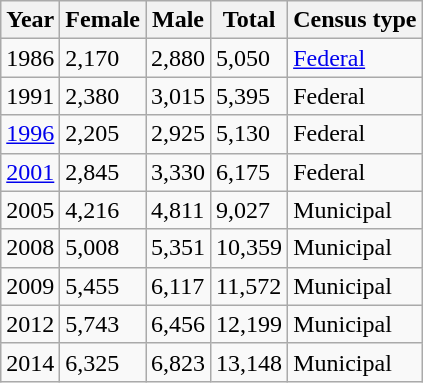<table class="wikitable">
<tr>
<th>Year</th>
<th>Female</th>
<th>Male</th>
<th>Total</th>
<th>Census type</th>
</tr>
<tr>
<td>1986</td>
<td>2,170</td>
<td>2,880</td>
<td>5,050</td>
<td><a href='#'>Federal</a></td>
</tr>
<tr>
<td>1991</td>
<td>2,380</td>
<td>3,015</td>
<td>5,395</td>
<td>Federal</td>
</tr>
<tr>
<td><a href='#'>1996</a></td>
<td>2,205</td>
<td>2,925</td>
<td>5,130</td>
<td>Federal</td>
</tr>
<tr>
<td><a href='#'>2001</a></td>
<td>2,845</td>
<td>3,330</td>
<td>6,175</td>
<td>Federal</td>
</tr>
<tr>
<td>2005</td>
<td>4,216</td>
<td>4,811</td>
<td>9,027</td>
<td>Municipal</td>
</tr>
<tr>
<td>2008</td>
<td>5,008</td>
<td>5,351</td>
<td>10,359</td>
<td>Municipal</td>
</tr>
<tr>
<td>2009</td>
<td>5,455</td>
<td>6,117</td>
<td>11,572</td>
<td>Municipal</td>
</tr>
<tr>
<td>2012</td>
<td>5,743</td>
<td>6,456</td>
<td>12,199</td>
<td>Municipal</td>
</tr>
<tr>
<td>2014</td>
<td>6,325</td>
<td>6,823</td>
<td>13,148</td>
<td>Municipal</td>
</tr>
</table>
